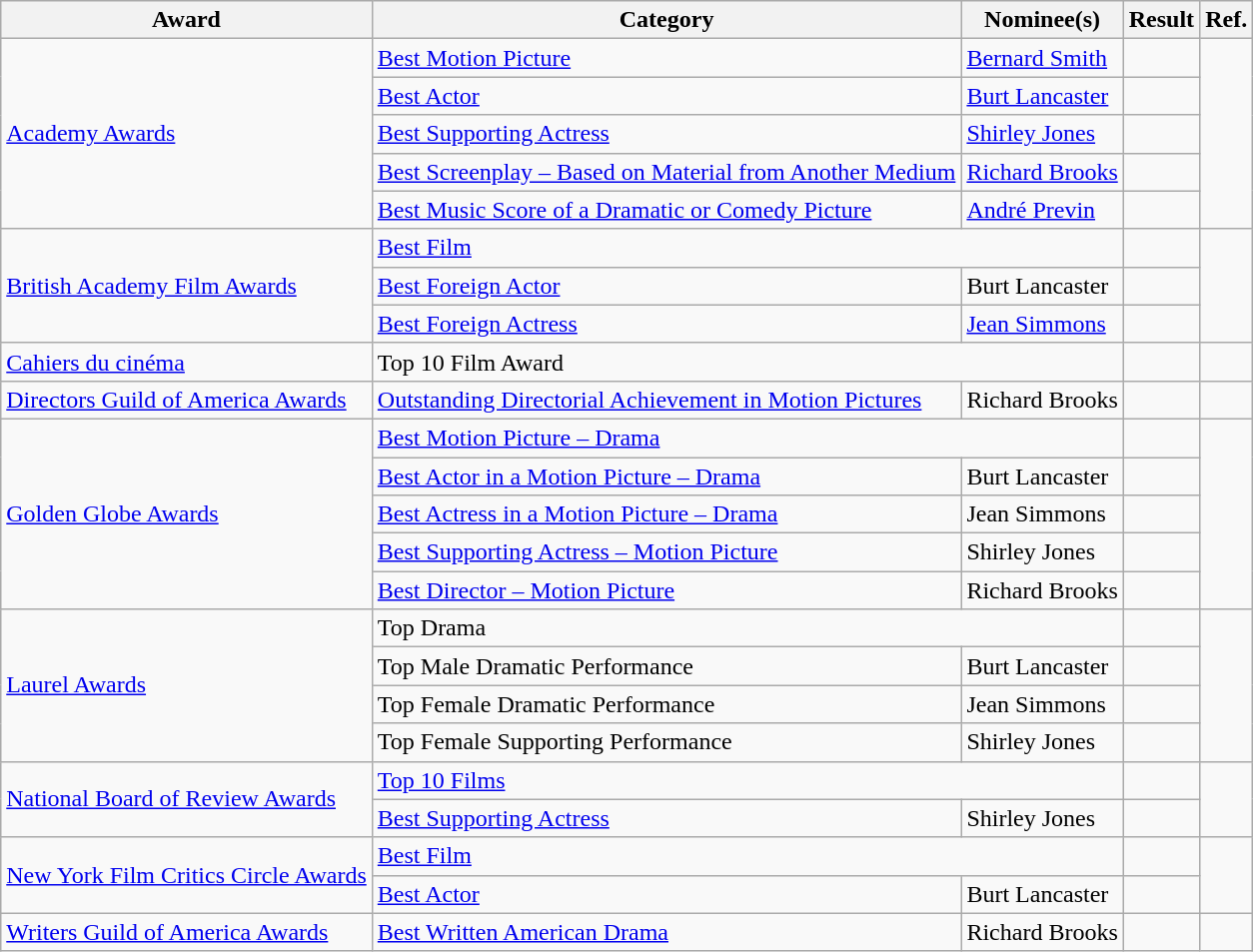<table class="wikitable plainrowheaders">
<tr>
<th>Award</th>
<th>Category</th>
<th>Nominee(s)</th>
<th>Result</th>
<th>Ref.</th>
</tr>
<tr>
<td rowspan="5"><a href='#'>Academy Awards</a></td>
<td><a href='#'>Best Motion Picture</a></td>
<td><a href='#'>Bernard Smith</a></td>
<td></td>
<td align="center" rowspan="5"></td>
</tr>
<tr>
<td><a href='#'>Best Actor</a></td>
<td><a href='#'>Burt Lancaster</a></td>
<td></td>
</tr>
<tr>
<td><a href='#'>Best Supporting Actress</a></td>
<td><a href='#'>Shirley Jones</a></td>
<td></td>
</tr>
<tr>
<td><a href='#'>Best Screenplay – Based on Material from Another Medium</a></td>
<td><a href='#'>Richard Brooks</a></td>
<td></td>
</tr>
<tr>
<td><a href='#'>Best Music Score of a Dramatic or Comedy Picture</a></td>
<td><a href='#'>André Previn</a></td>
<td></td>
</tr>
<tr>
<td rowspan="3"><a href='#'>British Academy Film Awards</a></td>
<td colspan="2"><a href='#'>Best Film</a></td>
<td></td>
<td align="center" rowspan="3"></td>
</tr>
<tr>
<td><a href='#'>Best Foreign Actor</a></td>
<td>Burt Lancaster</td>
<td></td>
</tr>
<tr>
<td><a href='#'>Best Foreign Actress</a></td>
<td><a href='#'>Jean Simmons</a></td>
<td></td>
</tr>
<tr>
<td><a href='#'>Cahiers du cinéma</a></td>
<td colspan="2">Top 10 Film Award</td>
<td></td>
<td align="center"></td>
</tr>
<tr>
<td><a href='#'>Directors Guild of America Awards</a></td>
<td><a href='#'>Outstanding Directorial Achievement in Motion Pictures</a></td>
<td>Richard Brooks</td>
<td></td>
<td align="center"></td>
</tr>
<tr>
<td rowspan="5"><a href='#'>Golden Globe Awards</a></td>
<td colspan="2"><a href='#'>Best Motion Picture – Drama</a></td>
<td></td>
<td align="center" rowspan="5"></td>
</tr>
<tr>
<td><a href='#'>Best Actor in a Motion Picture – Drama</a></td>
<td>Burt Lancaster</td>
<td></td>
</tr>
<tr>
<td><a href='#'>Best Actress in a Motion Picture – Drama</a></td>
<td>Jean Simmons</td>
<td></td>
</tr>
<tr>
<td><a href='#'>Best Supporting Actress – Motion Picture</a></td>
<td>Shirley Jones</td>
<td></td>
</tr>
<tr>
<td><a href='#'>Best Director – Motion Picture</a></td>
<td>Richard Brooks</td>
<td></td>
</tr>
<tr>
<td rowspan="4"><a href='#'>Laurel Awards</a></td>
<td colspan="2">Top Drama</td>
<td></td>
<td align="center" rowspan="4"></td>
</tr>
<tr>
<td>Top Male Dramatic Performance</td>
<td>Burt Lancaster</td>
<td></td>
</tr>
<tr>
<td>Top Female Dramatic Performance</td>
<td>Jean Simmons</td>
<td></td>
</tr>
<tr>
<td>Top Female Supporting Performance</td>
<td>Shirley Jones</td>
<td></td>
</tr>
<tr>
<td rowspan="2"><a href='#'>National Board of Review Awards</a></td>
<td colspan="2"><a href='#'>Top 10 Films</a></td>
<td></td>
<td align="center" rowspan="2"></td>
</tr>
<tr>
<td><a href='#'>Best Supporting Actress</a></td>
<td>Shirley Jones</td>
<td></td>
</tr>
<tr>
<td rowspan="2"><a href='#'>New York Film Critics Circle Awards</a></td>
<td colspan="2"><a href='#'>Best Film</a></td>
<td></td>
<td align="center" rowspan="2"></td>
</tr>
<tr>
<td><a href='#'>Best Actor</a></td>
<td>Burt Lancaster</td>
<td></td>
</tr>
<tr>
<td><a href='#'>Writers Guild of America Awards</a></td>
<td><a href='#'>Best Written American Drama</a></td>
<td>Richard Brooks</td>
<td></td>
<td align="center"></td>
</tr>
</table>
